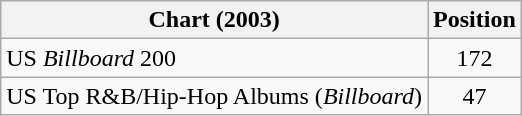<table class="wikitable">
<tr>
<th>Chart (2003)</th>
<th>Position</th>
</tr>
<tr>
<td>US <em>Billboard</em> 200</td>
<td style="text-align:center;">172</td>
</tr>
<tr>
<td>US Top R&B/Hip-Hop Albums (<em>Billboard</em>)</td>
<td style="text-align:center;">47</td>
</tr>
</table>
